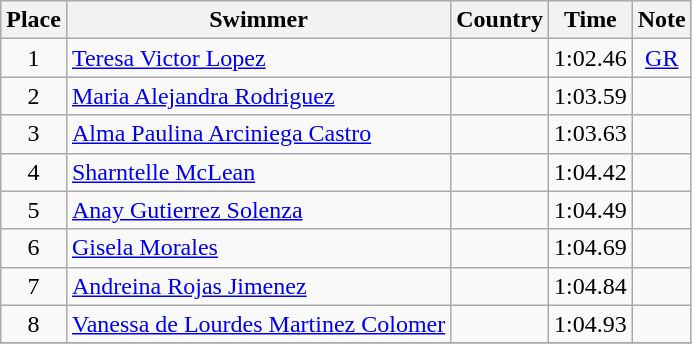<table class="wikitable" style="text-align:center">
<tr>
<th>Place</th>
<th>Swimmer</th>
<th>Country</th>
<th>Time</th>
<th>Note</th>
</tr>
<tr>
<td>1</td>
<td align=left><a href='#'>Teresa Victor Lopez</a></td>
<td align=left></td>
<td>1:02.46</td>
<td><a href='#'>GR</a></td>
</tr>
<tr>
<td>2</td>
<td align=left><a href='#'>Maria Alejandra Rodriguez</a></td>
<td align=left></td>
<td>1:03.59</td>
<td></td>
</tr>
<tr>
<td>3</td>
<td align=left><a href='#'>Alma Paulina Arciniega Castro</a></td>
<td align=left></td>
<td>1:03.63</td>
<td></td>
</tr>
<tr>
<td>4</td>
<td align=left><a href='#'>Sharntelle McLean</a></td>
<td align=left></td>
<td>1:04.42</td>
<td></td>
</tr>
<tr>
<td>5</td>
<td align=left><a href='#'>Anay Gutierrez Solenza</a></td>
<td align=left></td>
<td>1:04.49</td>
<td></td>
</tr>
<tr>
<td>6</td>
<td align=left><a href='#'>Gisela Morales</a></td>
<td align=left></td>
<td>1:04.69</td>
<td></td>
</tr>
<tr>
<td>7</td>
<td align=left><a href='#'>Andreina Rojas Jimenez</a></td>
<td align=left></td>
<td>1:04.84</td>
<td></td>
</tr>
<tr>
<td>8</td>
<td align=left><a href='#'>Vanessa de Lourdes Martinez Colomer</a></td>
<td align=left></td>
<td>1:04.93</td>
<td></td>
</tr>
<tr>
</tr>
</table>
